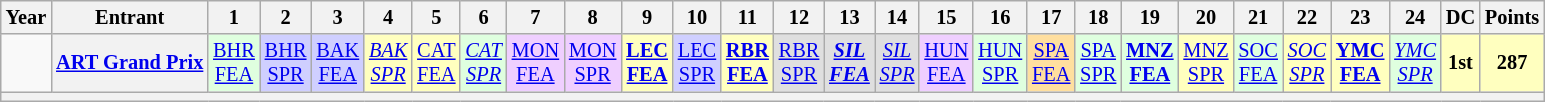<table class="wikitable" style="text-align:center; font-size:85%">
<tr>
<th>Year</th>
<th>Entrant</th>
<th>1</th>
<th>2</th>
<th>3</th>
<th>4</th>
<th>5</th>
<th>6</th>
<th>7</th>
<th>8</th>
<th>9</th>
<th>10</th>
<th>11</th>
<th>12</th>
<th>13</th>
<th>14</th>
<th>15</th>
<th>16</th>
<th>17</th>
<th>18</th>
<th>19</th>
<th>20</th>
<th>21</th>
<th>22</th>
<th>23</th>
<th>24</th>
<th>DC</th>
<th>Points</th>
</tr>
<tr>
<td id=2018R></td>
<th nowrap><a href='#'>ART Grand Prix</a></th>
<td style="background:#DFFFDF;"><a href='#'>BHR<br>FEA</a><br></td>
<td style="background:#CFCFFF;"><a href='#'>BHR<br>SPR</a><br></td>
<td style="background:#CFCFFF;"><a href='#'>BAK<br>FEA</a><br></td>
<td style="background:#FFFFBF;"><em><a href='#'>BAK<br>SPR</a></em><br></td>
<td style="background:#FFFFBF;"><a href='#'>CAT<br>FEA</a><br></td>
<td style="background:#DFFFDF;"><em><a href='#'>CAT<br>SPR</a></em><br></td>
<td style="background:#EFCFFF;"><a href='#'>MON<br>FEA</a><br></td>
<td style="background:#EFCFFF;"><a href='#'>MON<br>SPR</a><br></td>
<td style="background:#FFFFBF;"><strong><a href='#'>LEC<br>FEA</a></strong><br></td>
<td style="background:#CFCFFF;"><a href='#'>LEC<br>SPR</a><br></td>
<td style="background:#FFFFBF;"><strong><a href='#'>RBR<br>FEA</a></strong><br></td>
<td style="background:#DFDFDF;"><a href='#'>RBR<br>SPR</a><br></td>
<td style="background:#DFDFDF;"><strong><em><a href='#'>SIL<br>FEA</a></em></strong><br></td>
<td style="background:#DFDFDF;"><em><a href='#'>SIL<br>SPR</a></em><br></td>
<td style="background:#EFCFFF;"><a href='#'>HUN<br>FEA</a><br></td>
<td style="background:#DFFFDF;"><a href='#'>HUN<br>SPR</a><br></td>
<td style="background:#FFDF9F;"><a href='#'>SPA<br>FEA</a><br></td>
<td style="background:#DFFFDF;"><a href='#'>SPA<br>SPR</a><br></td>
<td style="background:#DFFFDF;"><strong><a href='#'>MNZ<br>FEA</a></strong><br></td>
<td style="background:#FFFFBF;"><a href='#'>MNZ<br>SPR</a><br></td>
<td style="background:#DFFFDF;"><a href='#'>SOC<br>FEA</a><br></td>
<td style="background:#FFFFBF;"><em><a href='#'>SOC<br>SPR</a></em><br></td>
<td style="background:#FFFFBF;"><strong><a href='#'>YMC<br>FEA</a></strong><br></td>
<td style="background:#DFFFDF;"><em><a href='#'>YMC<br>SPR</a></em><br></td>
<th style="background:#FFFFBF;">1st</th>
<th style="background:#FFFFBF;">287</th>
</tr>
<tr>
<th colspan="28"></th>
</tr>
</table>
